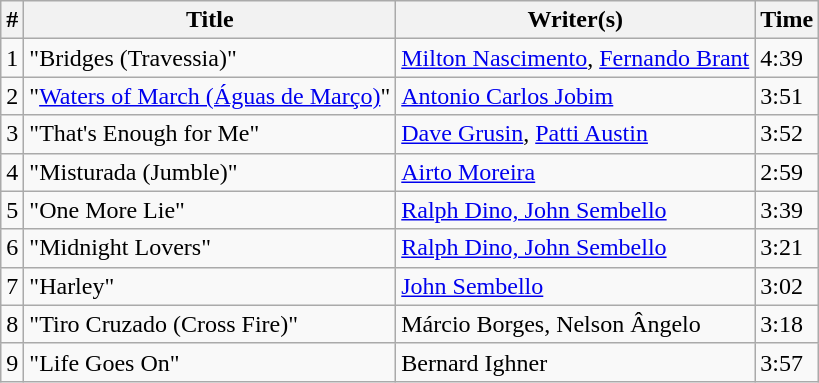<table class="wikitable">
<tr>
<th>#</th>
<th>Title</th>
<th>Writer(s)</th>
<th>Time</th>
</tr>
<tr>
<td>1</td>
<td>"Bridges (Travessia)"</td>
<td><a href='#'>Milton Nascimento</a>, <a href='#'>Fernando Brant</a></td>
<td>4:39</td>
</tr>
<tr>
<td>2</td>
<td>"<a href='#'>Waters of March (Águas de Março)</a>"</td>
<td><a href='#'>Antonio Carlos Jobim</a></td>
<td>3:51</td>
</tr>
<tr>
<td>3</td>
<td>"That's Enough for Me"</td>
<td><a href='#'>Dave Grusin</a>, <a href='#'>Patti Austin</a></td>
<td>3:52</td>
</tr>
<tr>
<td>4</td>
<td>"Misturada (Jumble)"</td>
<td><a href='#'>Airto Moreira</a></td>
<td>2:59</td>
</tr>
<tr>
<td>5</td>
<td>"One More Lie"</td>
<td><a href='#'>Ralph Dino, John Sembello</a></td>
<td>3:39</td>
</tr>
<tr>
<td>6</td>
<td>"Midnight Lovers"</td>
<td><a href='#'>Ralph Dino, John Sembello</a></td>
<td>3:21</td>
</tr>
<tr>
<td>7</td>
<td>"Harley"</td>
<td><a href='#'>John Sembello</a></td>
<td>3:02</td>
</tr>
<tr>
<td>8</td>
<td>"Tiro Cruzado (Cross Fire)"</td>
<td>Márcio Borges, Nelson Ângelo</td>
<td>3:18</td>
</tr>
<tr>
<td>9</td>
<td>"Life Goes On"</td>
<td>Bernard Ighner</td>
<td>3:57</td>
</tr>
</table>
